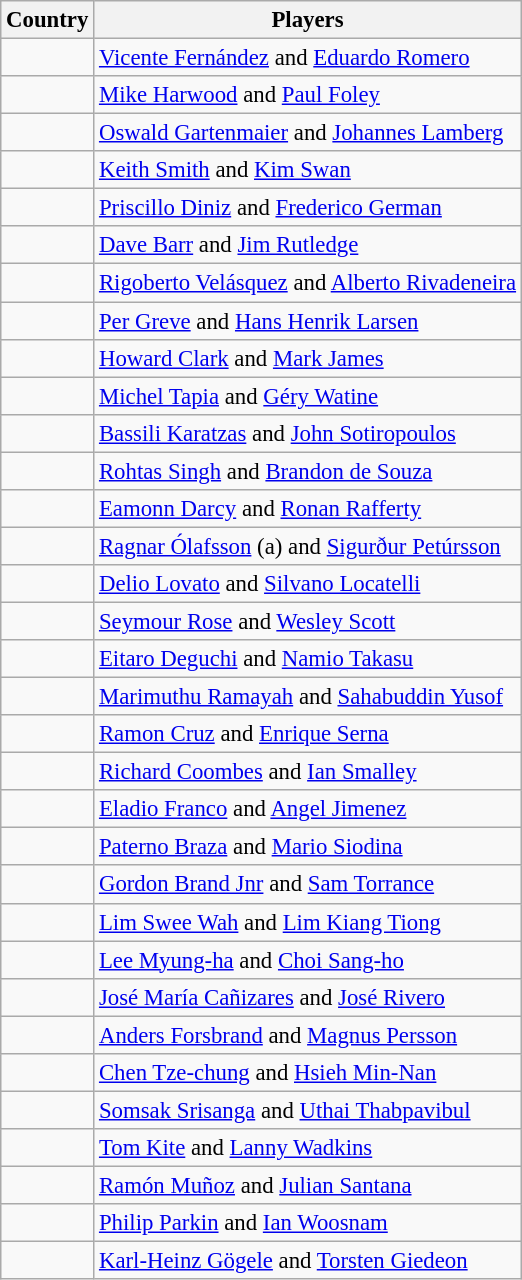<table class="wikitable" style="font-size:95%;">
<tr>
<th>Country</th>
<th>Players</th>
</tr>
<tr>
<td></td>
<td><a href='#'>Vicente Fernández</a> and <a href='#'>Eduardo Romero</a></td>
</tr>
<tr>
<td></td>
<td><a href='#'>Mike Harwood</a> and <a href='#'>Paul Foley</a></td>
</tr>
<tr>
<td></td>
<td><a href='#'>Oswald Gartenmaier</a> and <a href='#'>Johannes Lamberg</a></td>
</tr>
<tr>
<td></td>
<td><a href='#'>Keith Smith</a> and <a href='#'>Kim Swan</a></td>
</tr>
<tr>
<td></td>
<td><a href='#'>Priscillo Diniz</a> and <a href='#'>Frederico German</a></td>
</tr>
<tr>
<td></td>
<td><a href='#'>Dave Barr</a> and <a href='#'>Jim Rutledge</a></td>
</tr>
<tr>
<td></td>
<td><a href='#'>Rigoberto Velásquez</a> and <a href='#'>Alberto Rivadeneira</a></td>
</tr>
<tr>
<td></td>
<td><a href='#'>Per Greve</a> and <a href='#'>Hans Henrik Larsen</a></td>
</tr>
<tr>
<td></td>
<td><a href='#'>Howard Clark</a> and <a href='#'>Mark James</a></td>
</tr>
<tr>
<td></td>
<td><a href='#'>Michel Tapia</a> and <a href='#'>Géry Watine</a></td>
</tr>
<tr>
<td></td>
<td><a href='#'>Bassili Karatzas</a> and <a href='#'>John Sotiropoulos</a></td>
</tr>
<tr>
<td></td>
<td><a href='#'>Rohtas Singh</a> and <a href='#'>Brandon de Souza</a></td>
</tr>
<tr>
<td></td>
<td><a href='#'>Eamonn Darcy</a> and <a href='#'>Ronan Rafferty</a></td>
</tr>
<tr>
<td></td>
<td><a href='#'>Ragnar Ólafsson</a> (a) and <a href='#'>Sigurður Petúrsson</a></td>
</tr>
<tr>
<td></td>
<td><a href='#'>Delio Lovato</a> and <a href='#'>Silvano Locatelli</a></td>
</tr>
<tr>
<td></td>
<td><a href='#'>Seymour Rose</a> and <a href='#'>Wesley Scott</a></td>
</tr>
<tr>
<td></td>
<td><a href='#'>Eitaro Deguchi</a> and <a href='#'>Namio Takasu</a></td>
</tr>
<tr>
<td></td>
<td><a href='#'>Marimuthu Ramayah</a> and <a href='#'>Sahabuddin Yusof</a></td>
</tr>
<tr>
<td></td>
<td><a href='#'>Ramon Cruz</a> and <a href='#'>Enrique Serna</a></td>
</tr>
<tr>
<td></td>
<td><a href='#'>Richard Coombes</a> and <a href='#'>Ian Smalley</a></td>
</tr>
<tr>
<td></td>
<td><a href='#'>Eladio Franco</a> and <a href='#'>Angel Jimenez</a></td>
</tr>
<tr>
<td></td>
<td><a href='#'>Paterno Braza</a> and <a href='#'>Mario Siodina</a></td>
</tr>
<tr>
<td></td>
<td><a href='#'>Gordon Brand Jnr</a> and <a href='#'>Sam Torrance</a></td>
</tr>
<tr>
<td></td>
<td><a href='#'>Lim Swee Wah</a> and <a href='#'>Lim Kiang Tiong</a></td>
</tr>
<tr>
<td></td>
<td><a href='#'>Lee Myung-ha</a> and <a href='#'>Choi Sang-ho</a></td>
</tr>
<tr>
<td></td>
<td><a href='#'>José María Cañizares</a> and <a href='#'>José Rivero</a></td>
</tr>
<tr>
<td></td>
<td><a href='#'>Anders Forsbrand</a> and <a href='#'>Magnus Persson</a></td>
</tr>
<tr>
<td></td>
<td><a href='#'>Chen Tze-chung</a> and <a href='#'>Hsieh Min-Nan</a></td>
</tr>
<tr>
<td></td>
<td><a href='#'>Somsak Srisanga</a> and <a href='#'>Uthai Thabpavibul</a></td>
</tr>
<tr>
<td></td>
<td><a href='#'>Tom Kite</a> and <a href='#'>Lanny Wadkins</a></td>
</tr>
<tr>
<td></td>
<td><a href='#'>Ramón Muñoz</a> and <a href='#'>Julian Santana</a></td>
</tr>
<tr>
<td></td>
<td><a href='#'>Philip Parkin</a> and <a href='#'>Ian Woosnam</a></td>
</tr>
<tr>
<td></td>
<td><a href='#'>Karl-Heinz Gögele</a> and <a href='#'>Torsten Giedeon</a></td>
</tr>
</table>
